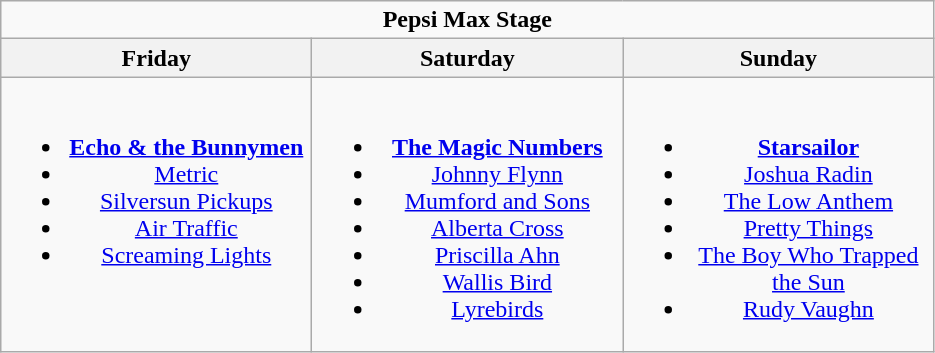<table class="wikitable">
<tr>
<td colspan="3" style="text-align:center;"><strong>Pepsi Max Stage</strong></td>
</tr>
<tr>
<th>Friday</th>
<th>Saturday</th>
<th>Sunday</th>
</tr>
<tr>
<td style="text-align:center; vertical-align:top; width:200px;"><br><ul><li><strong><a href='#'>Echo & the Bunnymen</a></strong></li><li><a href='#'>Metric</a></li><li><a href='#'>Silversun Pickups</a></li><li><a href='#'>Air Traffic</a></li><li><a href='#'>Screaming Lights</a></li></ul></td>
<td style="text-align:center; vertical-align:top; width:200px;"><br><ul><li><strong><a href='#'>The Magic Numbers</a></strong></li><li><a href='#'>Johnny Flynn</a></li><li><a href='#'>Mumford and Sons</a></li><li><a href='#'>Alberta Cross</a></li><li><a href='#'>Priscilla Ahn</a></li><li><a href='#'>Wallis Bird</a></li><li><a href='#'>Lyrebirds</a></li></ul></td>
<td style="text-align:center; vertical-align:top; width:200px;"><br><ul><li><strong><a href='#'>Starsailor</a></strong></li><li><a href='#'>Joshua Radin</a></li><li><a href='#'>The Low Anthem</a></li><li><a href='#'>Pretty Things</a></li><li><a href='#'>The Boy Who Trapped the Sun</a></li><li><a href='#'>Rudy Vaughn</a></li></ul></td>
</tr>
</table>
